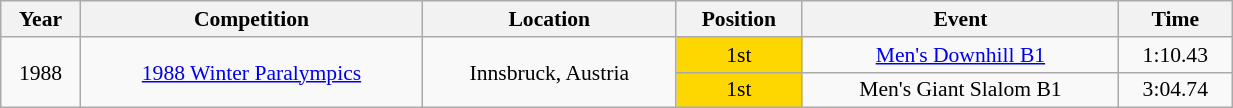<table class="wikitable" width=65% style="font-size:90%; text-align:center;">
<tr>
<th>Year</th>
<th>Competition</th>
<th>Location</th>
<th>Position</th>
<th>Event</th>
<th>Time</th>
</tr>
<tr>
<td rowspan=2>1988</td>
<td rowspan=2><a href='#'>1988 Winter Paralympics</a></td>
<td rowspan=2>Innsbruck, Austria</td>
<td bgcolor=gold>1st</td>
<td><a href='#'>Men's Downhill B1</a></td>
<td>1:10.43</td>
</tr>
<tr>
<td bgcolor=gold>1st</td>
<td>Men's Giant Slalom B1</td>
<td>3:04.74</td>
</tr>
</table>
